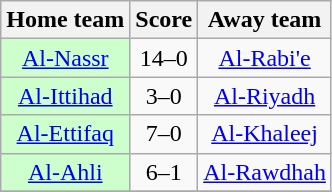<table class="wikitable" style="text-align: center">
<tr>
<th>Home team</th>
<th>Score</th>
<th>Away team</th>
</tr>
<tr>
<td bgcolor="ccffcc"><a href='#'>Al-Nassr</a></td>
<td>14–0</td>
<td><a href='#'>Al-Rabi'e</a></td>
</tr>
<tr>
<td bgcolor="ccffcc"><a href='#'>Al-Ittihad</a></td>
<td>3–0</td>
<td><a href='#'>Al-Riyadh</a></td>
</tr>
<tr>
<td bgcolor="ccffcc"><a href='#'>Al-Ettifaq</a></td>
<td>7–0</td>
<td><a href='#'>Al-Khaleej</a></td>
</tr>
<tr>
<td bgcolor="ccffcc"><a href='#'>Al-Ahli</a></td>
<td>6–1</td>
<td><a href='#'>Al-Rawdhah</a></td>
</tr>
<tr>
</tr>
</table>
